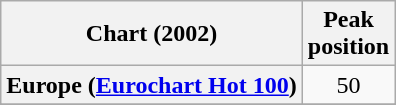<table class="wikitable sortable plainrowheaders" style="text-align:center">
<tr>
<th scope="col">Chart (2002)</th>
<th scope="col">Peak<br>position</th>
</tr>
<tr>
<th scope="row">Europe (<a href='#'>Eurochart Hot 100</a>)</th>
<td>50</td>
</tr>
<tr>
</tr>
<tr>
</tr>
<tr>
</tr>
<tr>
</tr>
</table>
